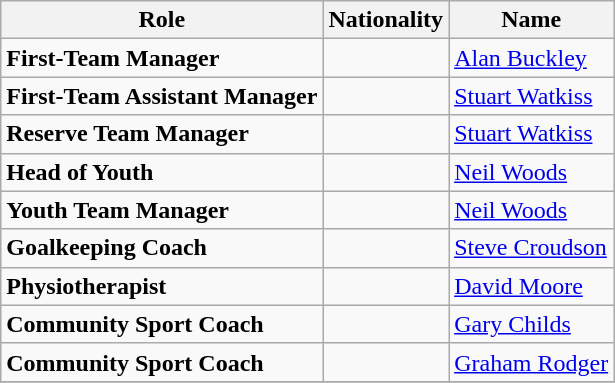<table class="wikitable" style="text-align: left">
<tr>
<th>Role</th>
<th>Nationality</th>
<th>Name</th>
</tr>
<tr>
<td><strong>First-Team Manager</strong></td>
<td></td>
<td><a href='#'>Alan Buckley</a></td>
</tr>
<tr>
<td><strong>First-Team Assistant Manager</strong></td>
<td></td>
<td><a href='#'>Stuart Watkiss</a></td>
</tr>
<tr>
<td><strong>Reserve Team Manager</strong></td>
<td></td>
<td><a href='#'>Stuart Watkiss</a></td>
</tr>
<tr>
<td><strong>Head of Youth</strong></td>
<td></td>
<td><a href='#'>Neil Woods</a></td>
</tr>
<tr>
<td><strong>Youth Team Manager</strong></td>
<td></td>
<td><a href='#'>Neil Woods</a></td>
</tr>
<tr>
<td><strong>Goalkeeping Coach</strong></td>
<td></td>
<td><a href='#'>Steve Croudson</a></td>
</tr>
<tr>
<td><strong>Physiotherapist</strong></td>
<td></td>
<td><a href='#'>David Moore</a></td>
</tr>
<tr>
<td><strong>Community Sport Coach</strong></td>
<td></td>
<td><a href='#'>Gary Childs</a></td>
</tr>
<tr>
<td><strong>Community Sport Coach</strong></td>
<td></td>
<td><a href='#'>Graham Rodger</a></td>
</tr>
<tr>
</tr>
</table>
